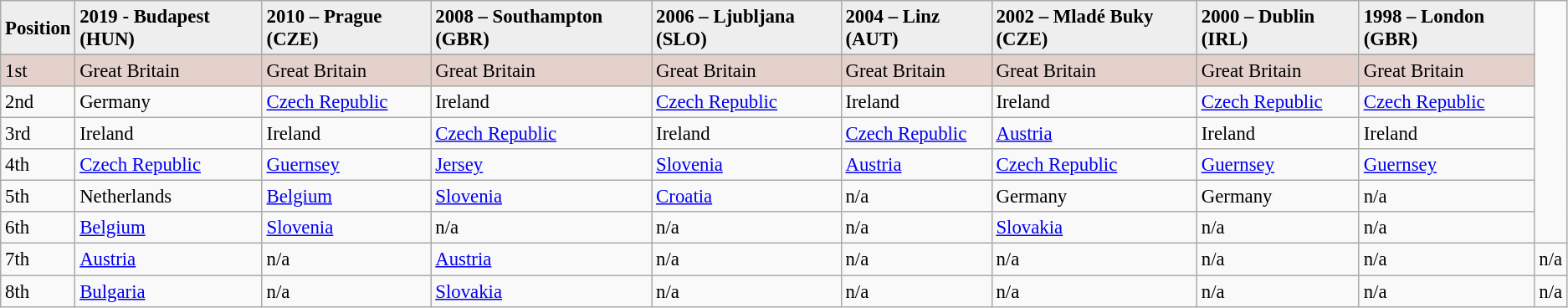<table class="wikitable" style="font-size:95%;">
<tr bgcolor="#eeeeee">
<td><strong>Position</strong></td>
<td><strong>2019 - Budapest (HUN)</strong></td>
<td><strong>2010 – Prague (CZE)</strong></td>
<td><strong>2008 – Southampton (GBR)</strong></td>
<td><strong>2006 – Ljubljana (SLO)</strong></td>
<td><strong>2004 – Linz (AUT)</strong></td>
<td><strong>2002 – Mladé Buky (CZE)</strong></td>
<td><strong>2000 – Dublin (IRL)</strong></td>
<td><strong>1998 – London (GBR)</strong></td>
</tr>
<tr>
</tr>
<tr bgcolor="#e5d1cb">
<td>1st</td>
<td>Great Britain </td>
<td>Great Britain </td>
<td>Great Britain </td>
<td>Great Britain </td>
<td>Great Britain </td>
<td>Great Britain </td>
<td>Great Britain </td>
<td>Great Britain </td>
</tr>
<tr>
<td>2nd</td>
<td>Germany </td>
<td><a href='#'>Czech Republic</a> </td>
<td>Ireland </td>
<td><a href='#'>Czech Republic</a> </td>
<td>Ireland </td>
<td>Ireland </td>
<td><a href='#'>Czech Republic</a> </td>
<td><a href='#'>Czech Republic</a> </td>
</tr>
<tr>
<td>3rd</td>
<td>Ireland </td>
<td>Ireland </td>
<td><a href='#'>Czech Republic</a> </td>
<td>Ireland </td>
<td><a href='#'>Czech Republic</a> </td>
<td><a href='#'>Austria</a> </td>
<td>Ireland </td>
<td>Ireland </td>
</tr>
<tr>
<td>4th</td>
<td><a href='#'>Czech Republic</a> </td>
<td><a href='#'>Guernsey</a> </td>
<td><a href='#'>Jersey</a> </td>
<td><a href='#'>Slovenia</a> </td>
<td><a href='#'>Austria</a> </td>
<td><a href='#'>Czech Republic</a> </td>
<td><a href='#'>Guernsey</a> </td>
<td><a href='#'>Guernsey</a> </td>
</tr>
<tr>
<td>5th</td>
<td>Netherlands </td>
<td><a href='#'>Belgium</a> </td>
<td><a href='#'>Slovenia</a> </td>
<td><a href='#'>Croatia</a> </td>
<td>n/a</td>
<td>Germany </td>
<td>Germany </td>
<td>n/a</td>
</tr>
<tr>
<td>6th</td>
<td><a href='#'>Belgium</a> </td>
<td><a href='#'>Slovenia</a> </td>
<td>n/a</td>
<td>n/a</td>
<td>n/a</td>
<td><a href='#'>Slovakia</a> </td>
<td>n/a</td>
<td>n/a</td>
</tr>
<tr>
<td>7th</td>
<td><a href='#'>Austria</a> </td>
<td>n/a</td>
<td><a href='#'>Austria</a> </td>
<td>n/a</td>
<td>n/a</td>
<td>n/a</td>
<td>n/a</td>
<td>n/a</td>
<td>n/a</td>
</tr>
<tr>
<td>8th</td>
<td><a href='#'>Bulgaria</a> </td>
<td>n/a</td>
<td><a href='#'>Slovakia</a> </td>
<td>n/a</td>
<td>n/a</td>
<td>n/a</td>
<td>n/a</td>
<td>n/a</td>
<td>n/a</td>
</tr>
</table>
